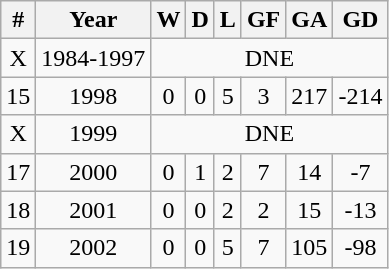<table class="wikitable sortable" style="text-align:center">
<tr>
<th>#</th>
<th>Year</th>
<th>W</th>
<th>D</th>
<th>L</th>
<th>GF</th>
<th>GA</th>
<th>GD</th>
</tr>
<tr>
<td>X</td>
<td>1984-1997</td>
<td colspan=6>DNE</td>
</tr>
<tr>
<td>15</td>
<td>1998</td>
<td>0</td>
<td>0</td>
<td>5</td>
<td>3</td>
<td>217</td>
<td>-214</td>
</tr>
<tr>
<td>X</td>
<td>1999</td>
<td colspan=6>DNE</td>
</tr>
<tr>
<td>17</td>
<td>2000</td>
<td>0</td>
<td>1</td>
<td>2</td>
<td>7</td>
<td>14</td>
<td>-7</td>
</tr>
<tr>
<td>18</td>
<td>2001</td>
<td>0</td>
<td>0</td>
<td>2</td>
<td>2</td>
<td>15</td>
<td>-13</td>
</tr>
<tr>
<td>19</td>
<td>2002</td>
<td>0</td>
<td>0</td>
<td>5</td>
<td>7</td>
<td>105</td>
<td>-98</td>
</tr>
</table>
